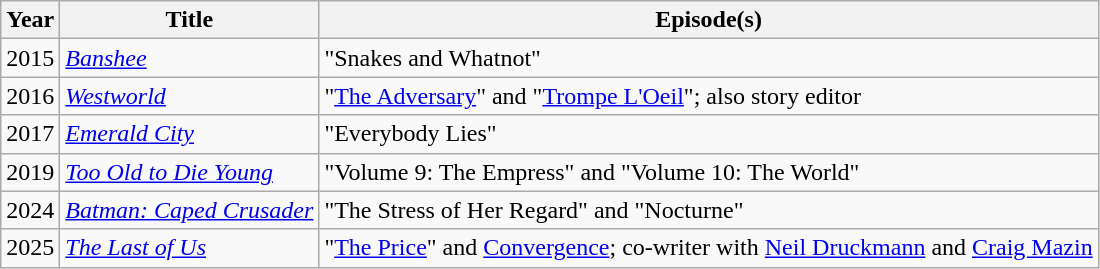<table class="wikitable plainrowheaders">
<tr>
<th>Year</th>
<th>Title</th>
<th>Episode(s)</th>
</tr>
<tr>
<td>2015</td>
<td><em><a href='#'>Banshee</a></em></td>
<td>"Snakes and Whatnot"</td>
</tr>
<tr>
<td>2016</td>
<td><em><a href='#'>Westworld</a></em></td>
<td>"<a href='#'>The Adversary</a>" and "<a href='#'>Trompe L'Oeil</a>"; also story editor</td>
</tr>
<tr>
<td>2017</td>
<td><em><a href='#'>Emerald City</a></em></td>
<td>"Everybody Lies"</td>
</tr>
<tr>
<td>2019</td>
<td><em><a href='#'>Too Old to Die Young</a></em></td>
<td>"Volume 9: The Empress" and "Volume 10: The World"</td>
</tr>
<tr>
<td>2024</td>
<td><em><a href='#'>Batman: Caped Crusader</a></em></td>
<td>"The Stress of Her Regard" and "Nocturne"</td>
</tr>
<tr>
<td>2025</td>
<td><em><a href='#'>The Last of Us</a></em></td>
<td>"<a href='#'>The Price</a>" and <a href='#'>Convergence</a>; co-writer with <a href='#'>Neil Druckmann</a> and <a href='#'>Craig Mazin</a></td>
</tr>
</table>
